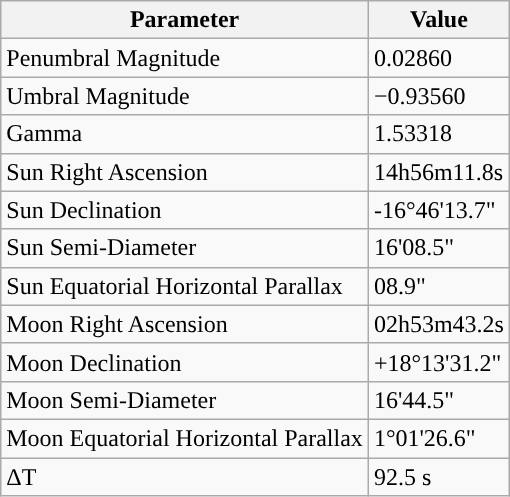<table class="wikitable">
<tr>
<th>Parameter</th>
<th>Value</th>
</tr>
<tr>
<td>Penumbral Magnitude</td>
<td>0.02860</td>
</tr>
<tr>
<td>Umbral Magnitude</td>
<td>−0.93560</td>
</tr>
<tr>
<td>Gamma</td>
<td>1.53318</td>
</tr>
<tr>
<td>Sun Right Ascension</td>
<td>14h56m11.8s</td>
</tr>
<tr>
<td>Sun Declination</td>
<td>-16°46'13.7"</td>
</tr>
<tr>
<td>Sun Semi-Diameter</td>
<td>16'08.5"</td>
</tr>
<tr>
<td>Sun Equatorial Horizontal Parallax</td>
<td>08.9"</td>
</tr>
<tr>
<td>Moon Right Ascension</td>
<td>02h53m43.2s</td>
</tr>
<tr>
<td>Moon Declination</td>
<td>+18°13'31.2"</td>
</tr>
<tr>
<td>Moon Semi-Diameter</td>
<td>16'44.5"</td>
</tr>
<tr>
<td>Moon Equatorial Horizontal Parallax</td>
<td>1°01'26.6"</td>
</tr>
<tr>
<td>ΔT</td>
<td>92.5 s</td>
</tr>
</table>
